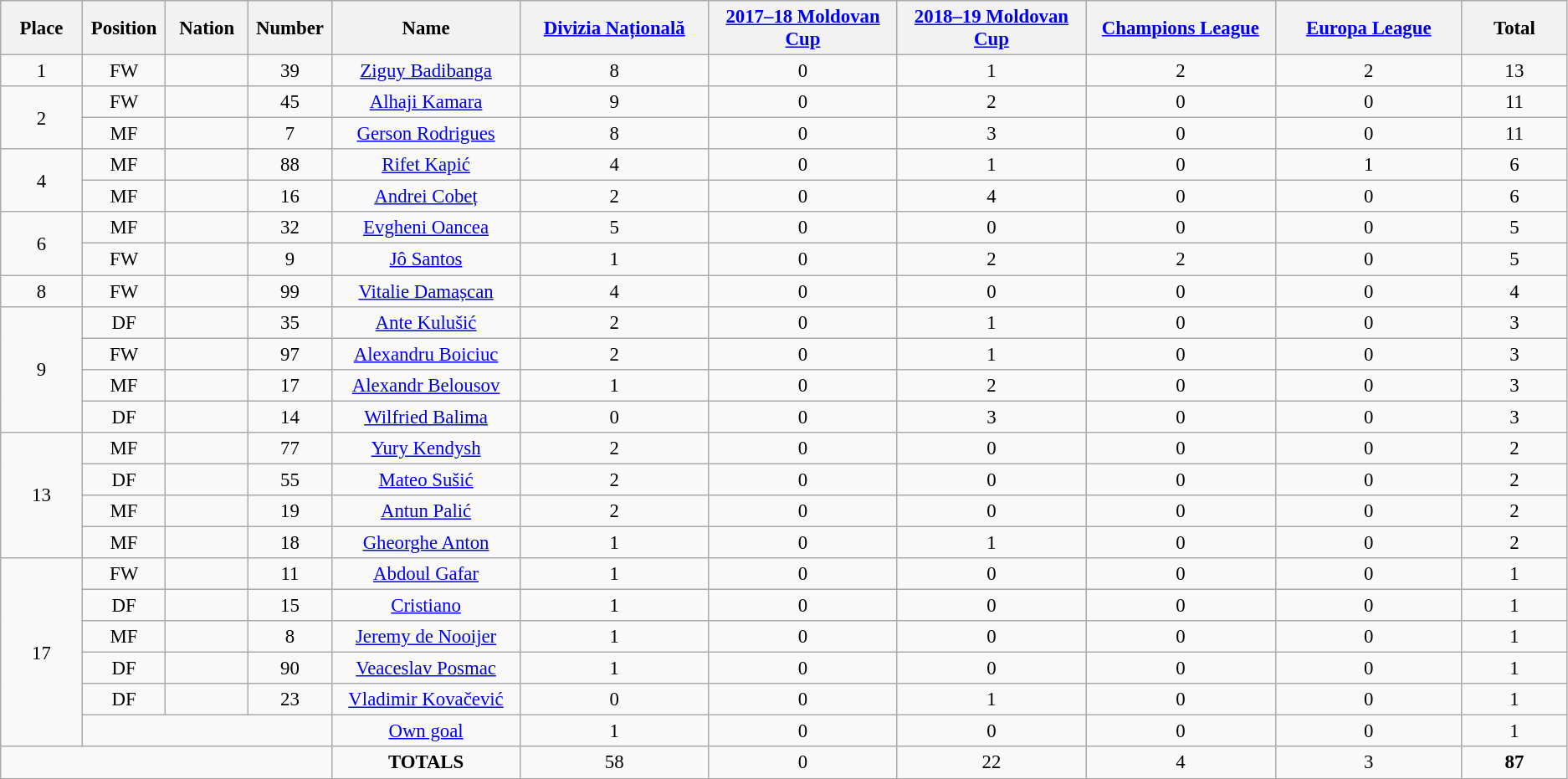<table class="wikitable" style="font-size: 95%; text-align: center;">
<tr>
<th width=60>Place</th>
<th width=60>Position</th>
<th width=60>Nation</th>
<th width=60>Number</th>
<th width=150>Name</th>
<th width=150><a href='#'>Divizia Națională</a></th>
<th width=150><a href='#'>2017–18 Moldovan Cup</a></th>
<th width=150><a href='#'>2018–19 Moldovan Cup</a></th>
<th width=150><a href='#'>Champions League</a></th>
<th width=150><a href='#'>Europa League</a></th>
<th width=80><strong>Total</strong></th>
</tr>
<tr>
<td>1</td>
<td>FW</td>
<td></td>
<td>39</td>
<td><a href='#'>Ziguy Badibanga</a></td>
<td>8</td>
<td>0</td>
<td>1</td>
<td>2</td>
<td>2</td>
<td>13</td>
</tr>
<tr>
<td rowspan="2">2</td>
<td>FW</td>
<td></td>
<td>45</td>
<td><a href='#'>Alhaji Kamara</a></td>
<td>9</td>
<td>0</td>
<td>2</td>
<td>0</td>
<td>0</td>
<td>11</td>
</tr>
<tr>
<td>MF</td>
<td></td>
<td>7</td>
<td><a href='#'>Gerson Rodrigues</a></td>
<td>8</td>
<td>0</td>
<td>3</td>
<td>0</td>
<td>0</td>
<td>11</td>
</tr>
<tr>
<td rowspan="2">4</td>
<td>MF</td>
<td></td>
<td>88</td>
<td><a href='#'>Rifet Kapić</a></td>
<td>4</td>
<td>0</td>
<td>1</td>
<td>0</td>
<td>1</td>
<td>6</td>
</tr>
<tr>
<td>MF</td>
<td></td>
<td>16</td>
<td><a href='#'>Andrei Cobeț</a></td>
<td>2</td>
<td>0</td>
<td>4</td>
<td>0</td>
<td>0</td>
<td>6</td>
</tr>
<tr>
<td rowspan="2">6</td>
<td>MF</td>
<td></td>
<td>32</td>
<td><a href='#'>Evgheni Oancea</a></td>
<td>5</td>
<td>0</td>
<td>0</td>
<td>0</td>
<td>0</td>
<td>5</td>
</tr>
<tr>
<td>FW</td>
<td></td>
<td>9</td>
<td><a href='#'>Jô Santos</a></td>
<td>1</td>
<td>0</td>
<td>2</td>
<td>2</td>
<td>0</td>
<td>5</td>
</tr>
<tr>
<td>8</td>
<td>FW</td>
<td></td>
<td>99</td>
<td><a href='#'>Vitalie Damașcan</a></td>
<td>4</td>
<td>0</td>
<td>0</td>
<td>0</td>
<td>0</td>
<td>4</td>
</tr>
<tr>
<td rowspan="4">9</td>
<td>DF</td>
<td></td>
<td>35</td>
<td><a href='#'>Ante Kulušić</a></td>
<td>2</td>
<td>0</td>
<td>1</td>
<td>0</td>
<td>0</td>
<td>3</td>
</tr>
<tr>
<td>FW</td>
<td></td>
<td>97</td>
<td><a href='#'>Alexandru Boiciuc</a></td>
<td>2</td>
<td>0</td>
<td>1</td>
<td>0</td>
<td>0</td>
<td>3</td>
</tr>
<tr>
<td>MF</td>
<td></td>
<td>17</td>
<td><a href='#'>Alexandr Belousov</a></td>
<td>1</td>
<td>0</td>
<td>2</td>
<td>0</td>
<td>0</td>
<td>3</td>
</tr>
<tr>
<td>DF</td>
<td></td>
<td>14</td>
<td><a href='#'>Wilfried Balima</a></td>
<td>0</td>
<td>0</td>
<td>3</td>
<td>0</td>
<td>0</td>
<td>3</td>
</tr>
<tr>
<td rowspan="4">13</td>
<td>MF</td>
<td></td>
<td>77</td>
<td><a href='#'>Yury Kendysh</a></td>
<td>2</td>
<td>0</td>
<td>0</td>
<td>0</td>
<td>0</td>
<td>2</td>
</tr>
<tr>
<td>DF</td>
<td></td>
<td>55</td>
<td><a href='#'>Mateo Sušić</a></td>
<td>2</td>
<td>0</td>
<td>0</td>
<td>0</td>
<td>0</td>
<td>2</td>
</tr>
<tr>
<td>MF</td>
<td></td>
<td>19</td>
<td><a href='#'>Antun Palić</a></td>
<td>2</td>
<td>0</td>
<td>0</td>
<td>0</td>
<td>0</td>
<td>2</td>
</tr>
<tr>
<td>MF</td>
<td></td>
<td>18</td>
<td><a href='#'>Gheorghe Anton</a></td>
<td>1</td>
<td>0</td>
<td>1</td>
<td>0</td>
<td>0</td>
<td>2</td>
</tr>
<tr>
<td rowspan="6">17</td>
<td>FW</td>
<td></td>
<td>11</td>
<td><a href='#'>Abdoul Gafar</a></td>
<td>1</td>
<td>0</td>
<td>0</td>
<td>0</td>
<td>0</td>
<td>1</td>
</tr>
<tr>
<td>DF</td>
<td></td>
<td>15</td>
<td><a href='#'>Cristiano</a></td>
<td>1</td>
<td>0</td>
<td>0</td>
<td>0</td>
<td>0</td>
<td>1</td>
</tr>
<tr>
<td>MF</td>
<td></td>
<td>8</td>
<td><a href='#'>Jeremy de Nooijer</a></td>
<td>1</td>
<td>0</td>
<td>0</td>
<td>0</td>
<td>0</td>
<td>1</td>
</tr>
<tr>
<td>DF</td>
<td></td>
<td>90</td>
<td><a href='#'>Veaceslav Posmac</a></td>
<td>1</td>
<td>0</td>
<td>0</td>
<td>0</td>
<td>0</td>
<td>1</td>
</tr>
<tr>
<td>DF</td>
<td></td>
<td>23</td>
<td><a href='#'>Vladimir Kovačević</a></td>
<td>0</td>
<td>0</td>
<td>1</td>
<td>0</td>
<td>0</td>
<td>1</td>
</tr>
<tr>
<td colspan="3"></td>
<td><a href='#'>Own goal</a></td>
<td>1</td>
<td>0</td>
<td>0</td>
<td>0</td>
<td>0</td>
<td>1</td>
</tr>
<tr>
<td colspan="4"></td>
<td><strong>TOTALS</strong></td>
<td>58</td>
<td>0</td>
<td>22</td>
<td>4</td>
<td>3</td>
<td><strong>87</strong></td>
</tr>
</table>
